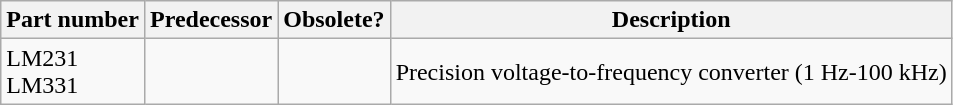<table class="wikitable">
<tr>
<th>Part number</th>
<th>Predecessor</th>
<th>Obsolete?</th>
<th>Description</th>
</tr>
<tr>
<td> LM231<br>LM331</td>
<td></td>
<td></td>
<td> Precision voltage-to-frequency converter (1 Hz-100 kHz)</td>
</tr>
</table>
